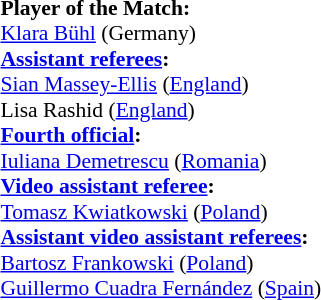<table style="width:100%; font-size:90%;">
<tr>
<td><br><strong>Player of the Match:</strong>
<br><a href='#'>Klara Bühl</a> (Germany)<br><strong><a href='#'>Assistant referees</a>:</strong>
<br><a href='#'>Sian Massey-Ellis</a> (<a href='#'>England</a>)
<br>Lisa Rashid (<a href='#'>England</a>)
<br><strong><a href='#'>Fourth official</a>:</strong>
<br><a href='#'>Iuliana Demetrescu</a> (<a href='#'>Romania</a>)
<br><strong><a href='#'>Video assistant referee</a>:</strong>
<br><a href='#'>Tomasz Kwiatkowski</a> (<a href='#'>Poland</a>)
<br><strong><a href='#'>Assistant video assistant referees</a>:</strong>
<br><a href='#'>Bartosz Frankowski</a> (<a href='#'>Poland</a>)
<br><a href='#'>Guillermo Cuadra Fernández</a> (<a href='#'>Spain</a>)</td>
</tr>
</table>
